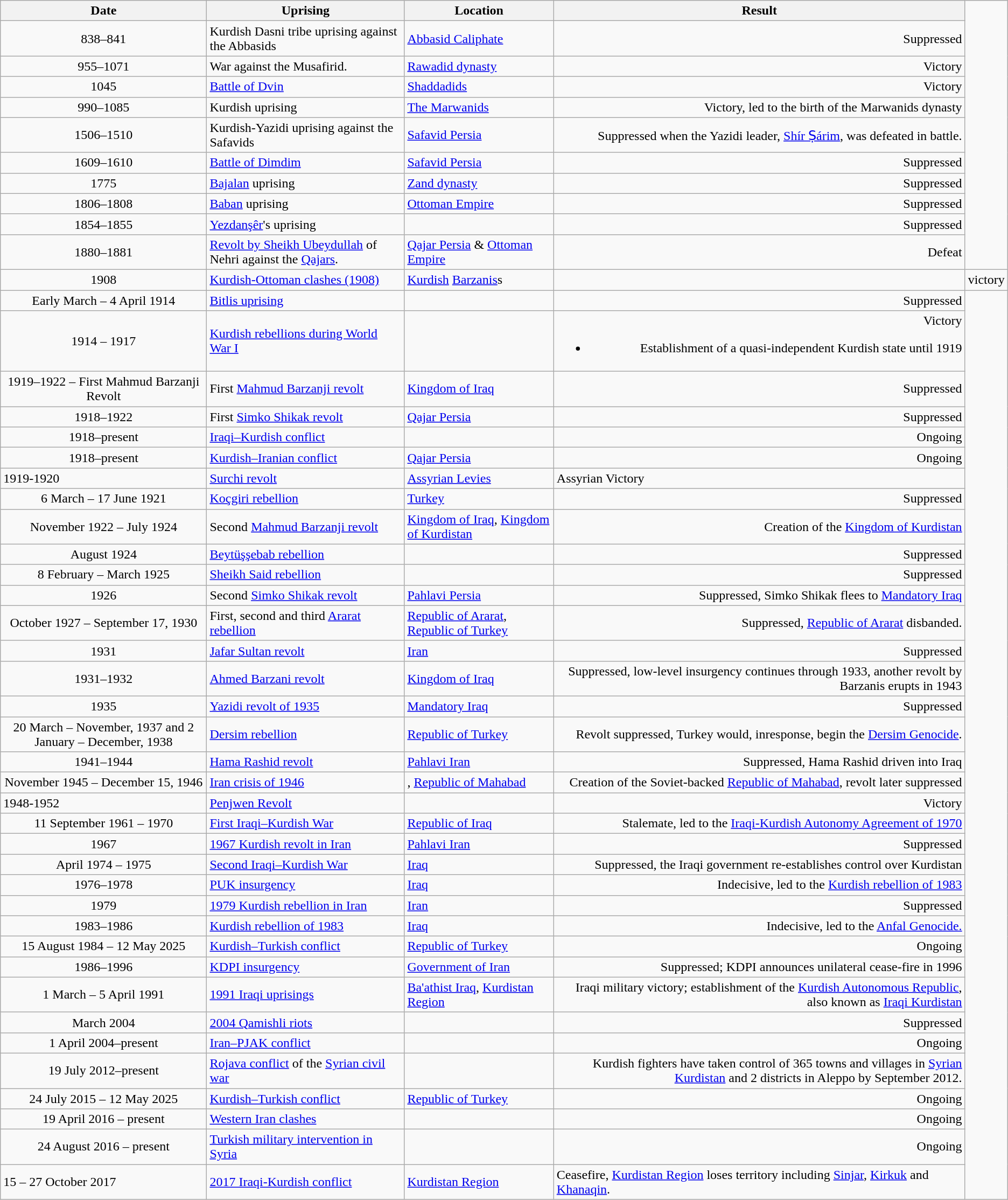<table class="wikitable sortable">
<tr>
<th>Date</th>
<th>Uprising</th>
<th>Location</th>
<th>Result</th>
</tr>
<tr>
<td align=center>838–841</td>
<td>Kurdish Dasni tribe uprising against the Abbasids</td>
<td><a href='#'>Abbasid Caliphate</a></td>
<td align=right>Suppressed</td>
</tr>
<tr>
<td align=center>955–1071</td>
<td>War against the Musafirid.</td>
<td><a href='#'>Rawadid dynasty</a></td>
<td align=right>Victory</td>
</tr>
<tr>
<td align=center>1045</td>
<td><a href='#'>Battle of Dvin</a></td>
<td><a href='#'>Shaddadids</a></td>
<td align=right>Victory</td>
</tr>
<tr>
<td align=center>990–1085</td>
<td>Kurdish uprising</td>
<td><a href='#'>The Marwanids</a></td>
<td align=right>Victory, led to the birth of the Marwanids dynasty</td>
</tr>
<tr>
<td align=center>1506–1510</td>
<td>Kurdish-Yazidi uprising against the Safavids</td>
<td> <a href='#'>Safavid Persia</a></td>
<td align=right>Suppressed when the Yazidi leader, <a href='#'>Shír Ṣárim</a>, was defeated in battle.</td>
</tr>
<tr>
<td align=center>1609–1610</td>
<td><a href='#'>Battle of Dimdim</a></td>
<td> <a href='#'>Safavid Persia</a></td>
<td align=right>Suppressed</td>
</tr>
<tr>
<td align=center>1775</td>
<td><a href='#'>Bajalan</a> uprising</td>
<td> <a href='#'>Zand dynasty</a></td>
<td align=right>Suppressed</td>
</tr>
<tr>
<td align=center>1806–1808</td>
<td><a href='#'>Baban</a> uprising</td>
<td> <a href='#'>Ottoman Empire</a></td>
<td align=right>Suppressed</td>
</tr>
<tr>
<td align=center>1854–1855</td>
<td><a href='#'>Yezdanşêr</a>'s uprising</td>
<td></td>
<td align=right>Suppressed</td>
</tr>
<tr>
<td align=center>1880–1881</td>
<td><a href='#'>Revolt by Sheikh Ubeydullah</a> of Nehri against the <a href='#'>Qajars</a>.</td>
<td>  <a href='#'>Qajar Persia</a> &  <a href='#'>Ottoman Empire</a></td>
<td align=right>Defeat</td>
</tr>
<tr>
<td align=center>1908</td>
<td><a href='#'>Kurdish-Ottoman clashes (1908)</a></td>
<td> <a href='#'>Kurdish</a> <a href='#'>Barzanis</a>s</td>
<td></td>
<td align=right>victory</td>
</tr>
<tr>
<td align=center>Early March – 4 April 1914</td>
<td><a href='#'>Bitlis uprising</a></td>
<td></td>
<td align=right>Suppressed</td>
</tr>
<tr>
<td align=center>1914 – 1917</td>
<td><a href='#'>Kurdish rebellions during World War I</a></td>
<td></td>
<td align=right>Victory<br><ul><li>Establishment of a quasi-independent Kurdish state until 1919</li></ul></td>
</tr>
<tr>
<td align=center>1919–1922 – First Mahmud Barzanji Revolt</td>
<td>First <a href='#'>Mahmud Barzanji revolt</a></td>
<td> <a href='#'>Kingdom of Iraq</a></td>
<td align=right>Suppressed</td>
</tr>
<tr>
<td align=center>1918–1922</td>
<td>First <a href='#'>Simko Shikak revolt</a></td>
<td> <a href='#'>Qajar Persia</a></td>
<td align=right>Suppressed</td>
</tr>
<tr>
<td align=center>1918–present</td>
<td><a href='#'>Iraqi–Kurdish conflict</a></td>
<td></td>
<td align=right>Ongoing</td>
</tr>
<tr>
<td align=center>1918–present</td>
<td><a href='#'>Kurdish–Iranian conflict</a></td>
<td> <a href='#'>Qajar Persia</a></td>
<td align=right>Ongoing</td>
</tr>
<tr>
<td>1919-1920</td>
<td><a href='#'>Surchi revolt</a></td>
<td><a href='#'>Assyrian Levies</a></td>
<td>Assyrian Victory</td>
</tr>
<tr>
<td align=center>6 March – 17 June 1921</td>
<td><a href='#'>Koçgiri rebellion</a></td>
<td> <a href='#'>Turkey</a></td>
<td align=right>Suppressed</td>
</tr>
<tr>
<td align=center>November 1922 – July 1924</td>
<td>Second <a href='#'>Mahmud Barzanji revolt</a></td>
<td> <a href='#'>Kingdom of Iraq</a>,  <a href='#'>Kingdom of Kurdistan</a></td>
<td align=right>Creation of the <a href='#'>Kingdom of Kurdistan</a></td>
</tr>
<tr>
<td align=center>August 1924</td>
<td><a href='#'>Beytüşşebab rebellion</a></td>
<td></td>
<td align=right>Suppressed</td>
</tr>
<tr>
<td align=center>8 February – March 1925</td>
<td><a href='#'>Sheikh Said rebellion</a></td>
<td></td>
<td align=right>Suppressed</td>
</tr>
<tr>
<td align=center>1926</td>
<td>Second <a href='#'>Simko Shikak revolt</a></td>
<td> <a href='#'>Pahlavi Persia</a></td>
<td align=right>Suppressed, Simko Shikak flees to <a href='#'>Mandatory Iraq</a></td>
</tr>
<tr>
<td align=center>October 1927 – September 17, 1930</td>
<td>First, second and third <a href='#'>Ararat rebellion</a></td>
<td> <a href='#'>Republic of Ararat</a>,  <a href='#'>Republic of Turkey</a></td>
<td align=right>Suppressed, <a href='#'>Republic of Ararat</a> disbanded.</td>
</tr>
<tr>
<td align=center>1931</td>
<td><a href='#'>Jafar Sultan revolt</a></td>
<td> <a href='#'>Iran</a></td>
<td align=right>Suppressed</td>
</tr>
<tr>
<td align=center>1931–1932</td>
<td><a href='#'>Ahmed Barzani revolt</a></td>
<td> <a href='#'>Kingdom of Iraq</a></td>
<td align=right>Suppressed, low-level insurgency continues through 1933, another revolt by Barzanis erupts in 1943</td>
</tr>
<tr>
<td align=center>1935</td>
<td><a href='#'>Yazidi revolt of 1935</a></td>
<td> <a href='#'>Mandatory Iraq</a></td>
<td align=right>Suppressed</td>
</tr>
<tr>
<td align=center>20 March – November, 1937 and 2 January – December, 1938</td>
<td><a href='#'>Dersim rebellion</a></td>
<td> <a href='#'>Republic of Turkey</a></td>
<td align=right>Revolt suppressed, Turkey would, inresponse, begin the <a href='#'>Dersim Genocide</a>.</td>
</tr>
<tr>
<td align=center>1941–1944</td>
<td><a href='#'>Hama Rashid revolt</a></td>
<td> <a href='#'>Pahlavi Iran</a></td>
<td align=right>Suppressed, Hama Rashid driven into Iraq</td>
</tr>
<tr>
<td align=center>November 1945 – December 15, 1946</td>
<td><a href='#'>Iran crisis of 1946</a></td>
<td>,  <a href='#'>Republic of Mahabad</a></td>
<td align=right>Creation of the Soviet-backed <a href='#'>Republic of Mahabad</a>, revolt later suppressed</td>
</tr>
<tr>
<td>1948-1952</td>
<td><a href='#'>Penjwen Revolt</a></td>
<td></td>
<td align=right>Victory</td>
</tr>
<tr>
<td align=center>11 September 1961 – 1970</td>
<td><a href='#'>First Iraqi–Kurdish War</a></td>
<td> <a href='#'>Republic of Iraq</a></td>
<td align=right>Stalemate, led to the <a href='#'>Iraqi-Kurdish Autonomy Agreement of 1970</a></td>
</tr>
<tr>
<td align=center>1967</td>
<td><a href='#'>1967 Kurdish revolt in Iran</a></td>
<td> <a href='#'>Pahlavi Iran</a></td>
<td align=right>Suppressed</td>
</tr>
<tr>
<td align=center>April 1974 – 1975</td>
<td><a href='#'>Second Iraqi–Kurdish War</a></td>
<td> <a href='#'>Iraq</a></td>
<td align=right>Suppressed, the Iraqi government re-establishes control over Kurdistan</td>
</tr>
<tr>
<td align=center>1976–1978</td>
<td><a href='#'>PUK insurgency</a></td>
<td> <a href='#'>Iraq</a></td>
<td align=right>Indecisive, led to the <a href='#'>Kurdish rebellion of 1983</a></td>
</tr>
<tr>
<td align=center>1979</td>
<td><a href='#'>1979 Kurdish rebellion in Iran</a></td>
<td> <a href='#'>Iran</a></td>
<td align=right>Suppressed</td>
</tr>
<tr>
<td align=center>1983–1986</td>
<td><a href='#'>Kurdish rebellion of 1983</a></td>
<td> <a href='#'>Iraq</a></td>
<td align=right>Indecisive, led to the <a href='#'>Anfal Genocide.</a></td>
</tr>
<tr>
<td align=center>15 August 1984 – 12 May 2025</td>
<td><a href='#'>Kurdish–Turkish conflict</a></td>
<td> <a href='#'>Republic of Turkey</a></td>
<td align=right>Ongoing</td>
</tr>
<tr>
<td align=center>1986–1996</td>
<td><a href='#'>KDPI insurgency</a></td>
<td> <a href='#'>Government of Iran</a></td>
<td align=right>Suppressed; KDPI announces unilateral cease-fire in 1996</td>
</tr>
<tr>
<td align=center>1 March – 5 April 1991</td>
<td><a href='#'>1991 Iraqi uprisings</a></td>
<td> <a href='#'>Ba'athist Iraq</a>,  <a href='#'>Kurdistan Region</a></td>
<td align=right>Iraqi military victory; establishment of the <a href='#'>Kurdish Autonomous Republic</a>, also known as <a href='#'>Iraqi Kurdistan</a></td>
</tr>
<tr>
<td align=center>March 2004</td>
<td><a href='#'>2004 Qamishli riots</a></td>
<td></td>
<td align="right">Suppressed</td>
</tr>
<tr>
<td align=center>1 April 2004–present</td>
<td><a href='#'>Iran–PJAK conflict</a></td>
<td></td>
<td align=right>Ongoing</td>
</tr>
<tr>
<td align=center>19 July 2012–present</td>
<td><a href='#'>Rojava conflict</a> of the <a href='#'>Syrian civil war</a></td>
<td></td>
<td align=right>Kurdish fighters have taken control of 365 towns and villages in <a href='#'>Syrian Kurdistan</a> and 2 districts in Aleppo by September 2012.</td>
</tr>
<tr>
<td align=center>24 July 2015 – 12 May 2025</td>
<td><a href='#'>Kurdish–Turkish conflict</a></td>
<td> <a href='#'>Republic of Turkey</a></td>
<td align=right>Ongoing</td>
</tr>
<tr>
<td align=center>19 April 2016 – present</td>
<td><a href='#'>Western Iran clashes</a></td>
<td></td>
<td align=right>Ongoing</td>
</tr>
<tr>
<td align=center>24 August 2016 – present</td>
<td><a href='#'>Turkish military intervention in Syria</a></td>
<td></td>
<td align=right>Ongoing</td>
</tr>
<tr>
<td>15 – 27 October 2017</td>
<td><a href='#'>2017 Iraqi-Kurdish conflict</a></td>
<td> <a href='#'>Kurdistan Region</a></td>
<td>Ceasefire, <a href='#'>Kurdistan Region</a> loses territory including <a href='#'>Sinjar</a>, <a href='#'>Kirkuk</a> and <a href='#'>Khanaqin</a>.</td>
</tr>
</table>
